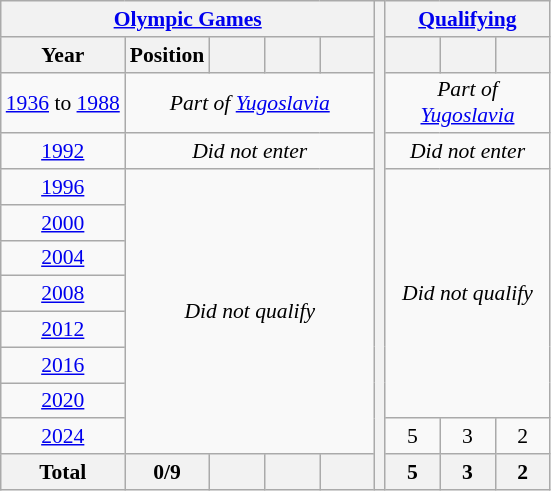<table class="wikitable" style="text-align: center;font-size:90%;">
<tr>
<th colspan=5><a href='#'>Olympic Games</a></th>
<th rowspan=13></th>
<th colspan=3><a href='#'>Qualifying</a></th>
</tr>
<tr>
<th>Year</th>
<th>Position</th>
<th width=30></th>
<th width=30></th>
<th width=30></th>
<th width=30></th>
<th width=30></th>
<th width=30></th>
</tr>
<tr>
<td><a href='#'>1936</a> to <a href='#'>1988</a></td>
<td colspan=4><em>Part of <a href='#'>Yugoslavia</a></em></td>
<td colspan=3><em>Part of <a href='#'>Yugoslavia</a></em></td>
</tr>
<tr>
<td> <a href='#'>1992</a></td>
<td colspan=4><em>Did not enter</em></td>
<td colspan=3><em>Did not enter</em></td>
</tr>
<tr>
<td> <a href='#'>1996</a></td>
<td colspan=4 rowspan=8><em>Did not qualify</em></td>
<td colspan=3 rowspan=7><em>Did not qualify</em></td>
</tr>
<tr>
<td> <a href='#'>2000</a></td>
</tr>
<tr>
<td> <a href='#'>2004</a></td>
</tr>
<tr>
<td> <a href='#'>2008</a></td>
</tr>
<tr>
<td> <a href='#'>2012</a></td>
</tr>
<tr>
<td> <a href='#'>2016</a></td>
</tr>
<tr>
<td> <a href='#'>2020</a></td>
</tr>
<tr>
<td> <a href='#'>2024</a></td>
<td>5</td>
<td>3</td>
<td>2</td>
</tr>
<tr>
<th>Total</th>
<th>0/9</th>
<th></th>
<th></th>
<th></th>
<th>5</th>
<th>3</th>
<th>2</th>
</tr>
</table>
